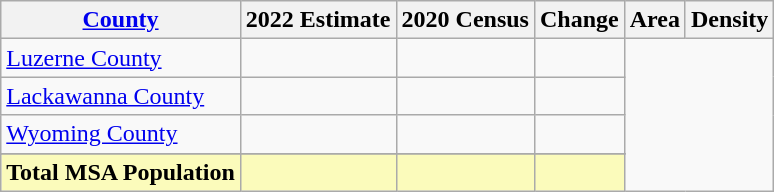<table class="wikitable sortable">
<tr>
<th><a href='#'>County</a></th>
<th>2022 Estimate</th>
<th>2020 Census</th>
<th>Change</th>
<th>Area</th>
<th>Density</th>
</tr>
<tr>
<td><a href='#'>Luzerne County</a></td>
<td></td>
<td></td>
<td></td>
</tr>
<tr>
<td><a href='#'>Lackawanna County</a></td>
<td></td>
<td></td>
<td></td>
</tr>
<tr>
<td><a href='#'>Wyoming County</a></td>
<td></td>
<td></td>
<td></td>
</tr>
<tr>
</tr>
<tr class=sortbottom style="background:#fbfbbb">
<td><strong>Total MSA Population</strong></td>
<td></td>
<td></td>
<td></td>
</tr>
</table>
